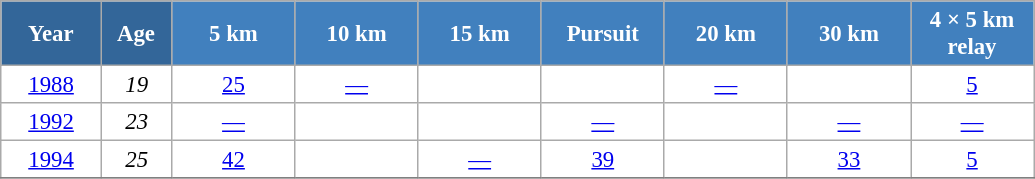<table class="wikitable" style="font-size:95%; text-align:center; border:grey solid 1px; border-collapse:collapse; background:#ffffff;">
<tr>
<th style="background-color:#369; color:white; width:60px;"> Year </th>
<th style="background-color:#369; color:white; width:40px;"> Age </th>
<th style="background-color:#4180be; color:white; width:75px;"> 5 km </th>
<th style="background-color:#4180be; color:white; width:75px;"> 10 km </th>
<th style="background-color:#4180be; color:white; width:75px;"> 15 km </th>
<th style="background-color:#4180be; color:white; width:75px;"> Pursuit </th>
<th style="background-color:#4180be; color:white; width:75px;"> 20 km </th>
<th style="background-color:#4180be; color:white; width:75px;"> 30 km </th>
<th style="background-color:#4180be; color:white; width:75px;"> 4 × 5 km <br> relay </th>
</tr>
<tr>
<td><a href='#'>1988</a></td>
<td><em>19</em></td>
<td><a href='#'>25</a></td>
<td><a href='#'>—</a></td>
<td></td>
<td></td>
<td><a href='#'>—</a></td>
<td></td>
<td><a href='#'>5</a></td>
</tr>
<tr>
<td><a href='#'>1992</a></td>
<td><em>23</em></td>
<td><a href='#'>—</a></td>
<td></td>
<td><a href='#'></a></td>
<td><a href='#'>—</a></td>
<td></td>
<td><a href='#'>—</a></td>
<td><a href='#'>—</a></td>
</tr>
<tr>
<td><a href='#'>1994</a></td>
<td><em>25</em></td>
<td><a href='#'>42</a></td>
<td></td>
<td><a href='#'>—</a></td>
<td><a href='#'>39</a></td>
<td></td>
<td><a href='#'>33</a></td>
<td><a href='#'>5</a></td>
</tr>
<tr>
</tr>
</table>
